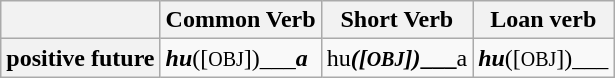<table class="wikitable">
<tr>
<th></th>
<th>Common Verb</th>
<th>Short Verb</th>
<th>Loan verb</th>
</tr>
<tr>
<th>positive future</th>
<td><strong><em>hu</em></strong>([<small>OBJ</small>])<em>___<strong>a<strong><em></td>
<td></em></strong>hu<strong><em>([<small>OBJ</small>])</em>___</strong>a</em></strong></td>
<td><strong><em>hu</em></strong>([<small>OBJ</small>])<em>___</em></td>
</tr>
</table>
